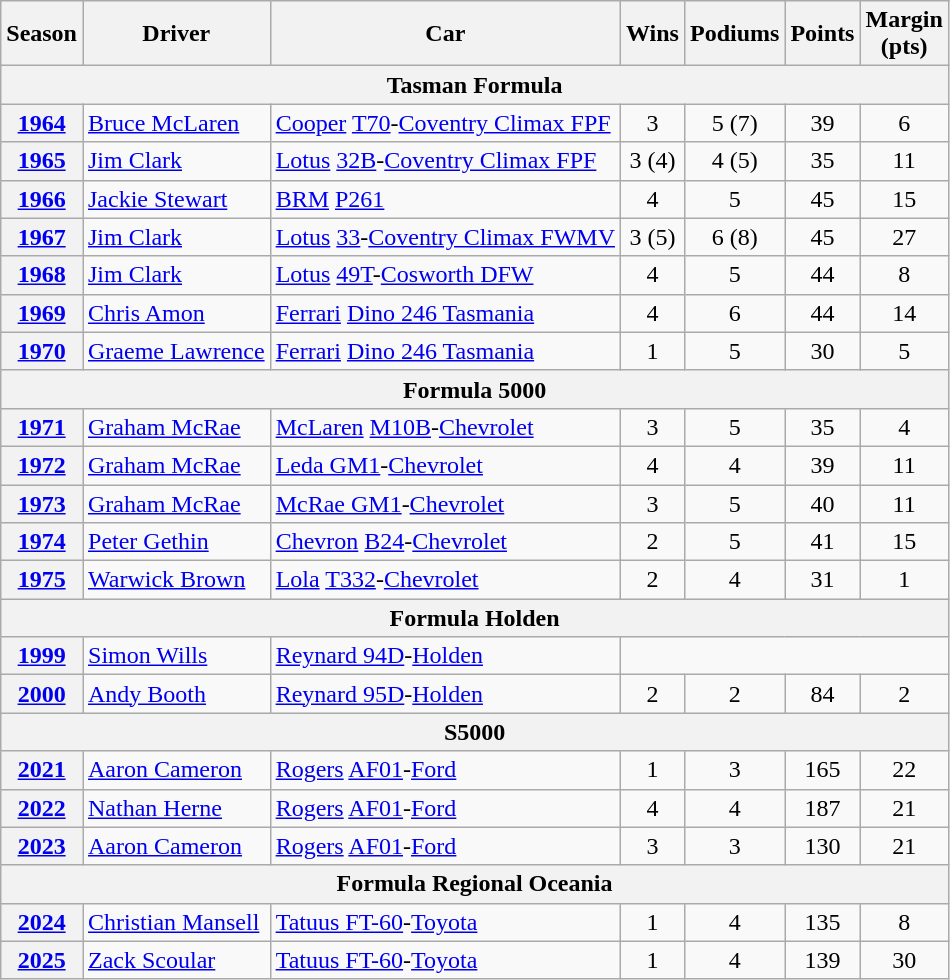<table class="wikitable">
<tr>
<th>Season</th>
<th>Driver</th>
<th>Car</th>
<th>Wins</th>
<th>Podiums</th>
<th>Points</th>
<th>Margin<br>(pts)</th>
</tr>
<tr>
<th colspan=7>Tasman Formula</th>
</tr>
<tr>
<th><a href='#'>1964</a></th>
<td> <a href='#'>Bruce McLaren</a></td>
<td><a href='#'>Cooper</a> <a href='#'>T70</a>-<a href='#'>Coventry Climax FPF</a></td>
<td align=center>3</td>
<td align=center>5 (7)</td>
<td align=center>39</td>
<td align=center>6</td>
</tr>
<tr>
<th><a href='#'>1965</a></th>
<td> <a href='#'>Jim Clark</a></td>
<td><a href='#'>Lotus</a> <a href='#'>32B</a>-<a href='#'>Coventry Climax FPF</a></td>
<td align=center>3 (4)</td>
<td align=center>4 (5)</td>
<td align=center>35</td>
<td align=center>11</td>
</tr>
<tr>
<th><a href='#'>1966</a></th>
<td> <a href='#'>Jackie Stewart</a></td>
<td><a href='#'>BRM</a> <a href='#'>P261</a></td>
<td align=center>4</td>
<td align=center>5</td>
<td align=center>45</td>
<td align=center>15</td>
</tr>
<tr>
<th><a href='#'>1967</a></th>
<td> <a href='#'>Jim Clark</a></td>
<td><a href='#'>Lotus</a> <a href='#'>33</a>-<a href='#'>Coventry Climax FWMV</a></td>
<td align=center>3 (5)</td>
<td align=center>6 (8)</td>
<td align=center>45</td>
<td align=center>27</td>
</tr>
<tr>
<th><a href='#'>1968</a></th>
<td> <a href='#'>Jim Clark</a></td>
<td><a href='#'>Lotus</a> <a href='#'>49T</a>-<a href='#'>Cosworth DFW</a></td>
<td align=center>4</td>
<td align=center>5</td>
<td align=center>44</td>
<td align=center>8</td>
</tr>
<tr>
<th><a href='#'>1969</a></th>
<td> <a href='#'>Chris Amon</a></td>
<td><a href='#'>Ferrari</a> <a href='#'>Dino 246 Tasmania</a></td>
<td align=center>4</td>
<td align=center>6</td>
<td align=center>44</td>
<td align=center>14</td>
</tr>
<tr>
<th><a href='#'>1970</a></th>
<td> <a href='#'>Graeme Lawrence</a></td>
<td><a href='#'>Ferrari</a> <a href='#'>Dino 246 Tasmania</a></td>
<td align=center>1</td>
<td align=center>5</td>
<td align=center>30</td>
<td align=center>5</td>
</tr>
<tr>
<th colspan=7>Formula 5000</th>
</tr>
<tr>
<th><a href='#'>1971</a></th>
<td> <a href='#'>Graham McRae</a></td>
<td><a href='#'>McLaren</a> <a href='#'>M10B</a>-<a href='#'>Chevrolet</a></td>
<td align=center>3</td>
<td align=center>5</td>
<td align=center>35</td>
<td align=center>4</td>
</tr>
<tr>
<th><a href='#'>1972</a></th>
<td> <a href='#'>Graham McRae</a></td>
<td><a href='#'>Leda GM1</a>-<a href='#'>Chevrolet</a></td>
<td align=center>4</td>
<td align=center>4</td>
<td align=center>39</td>
<td align=center>11</td>
</tr>
<tr>
<th><a href='#'>1973</a></th>
<td> <a href='#'>Graham McRae</a></td>
<td><a href='#'>McRae GM1</a>-<a href='#'>Chevrolet</a></td>
<td align=center>3</td>
<td align=center>5</td>
<td align=center>40</td>
<td align=center>11</td>
</tr>
<tr>
<th><a href='#'>1974</a></th>
<td> <a href='#'>Peter Gethin</a></td>
<td><a href='#'>Chevron</a> <a href='#'>B24</a>-<a href='#'>Chevrolet</a></td>
<td align=center>2</td>
<td align=center>5</td>
<td align=center>41</td>
<td align=center>15</td>
</tr>
<tr>
<th><a href='#'>1975</a></th>
<td> <a href='#'>Warwick Brown</a></td>
<td><a href='#'>Lola</a> <a href='#'>T332</a>-<a href='#'>Chevrolet</a></td>
<td align=center>2</td>
<td align=center>4</td>
<td align=center>31</td>
<td align=center>1</td>
</tr>
<tr>
<th colspan=7>Formula Holden</th>
</tr>
<tr>
<th><a href='#'>1999</a></th>
<td> <a href='#'>Simon Wills</a></td>
<td><a href='#'>Reynard 94D</a>-<a href='#'>Holden</a></td>
</tr>
<tr>
<th><a href='#'>2000</a></th>
<td> <a href='#'>Andy Booth</a></td>
<td><a href='#'>Reynard 95D</a>-<a href='#'>Holden</a></td>
<td align=center>2</td>
<td align=center>2</td>
<td align=center>84</td>
<td align=center>2</td>
</tr>
<tr>
<th colspan=7>S5000</th>
</tr>
<tr>
<th><a href='#'>2021</a></th>
<td> <a href='#'>Aaron Cameron</a></td>
<td><a href='#'>Rogers</a> <a href='#'>AF01</a>-<a href='#'>Ford</a> </td>
<td align=center>1</td>
<td align=center>3</td>
<td align=center>165</td>
<td align=center>22</td>
</tr>
<tr>
<th><a href='#'>2022</a></th>
<td> <a href='#'>Nathan Herne</a></td>
<td><a href='#'>Rogers</a> <a href='#'>AF01</a>-<a href='#'>Ford</a></td>
<td align=center>4</td>
<td align=center>4</td>
<td align=center>187</td>
<td align=center>21</td>
</tr>
<tr>
<th><a href='#'>2023</a></th>
<td> <a href='#'>Aaron Cameron</a></td>
<td><a href='#'>Rogers</a> <a href='#'>AF01</a>-<a href='#'>Ford</a></td>
<td align=center>3</td>
<td align=center>3</td>
<td align=center>130</td>
<td align=center>21</td>
</tr>
<tr>
<th colspan=7>Formula Regional Oceania</th>
</tr>
<tr>
<th><a href='#'>2024</a></th>
<td> <a href='#'>Christian Mansell</a></td>
<td><a href='#'>Tatuus FT-60</a>-<a href='#'>Toyota</a></td>
<td align=center>1</td>
<td align=center>4</td>
<td align=center>135</td>
<td align=center>8</td>
</tr>
<tr>
<th><a href='#'>2025</a></th>
<td> <a href='#'>Zack Scoular</a></td>
<td><a href='#'>Tatuus FT-60</a>-<a href='#'>Toyota</a></td>
<td align=center>1</td>
<td align=center>4</td>
<td align=center>139</td>
<td align=center>30</td>
</tr>
</table>
